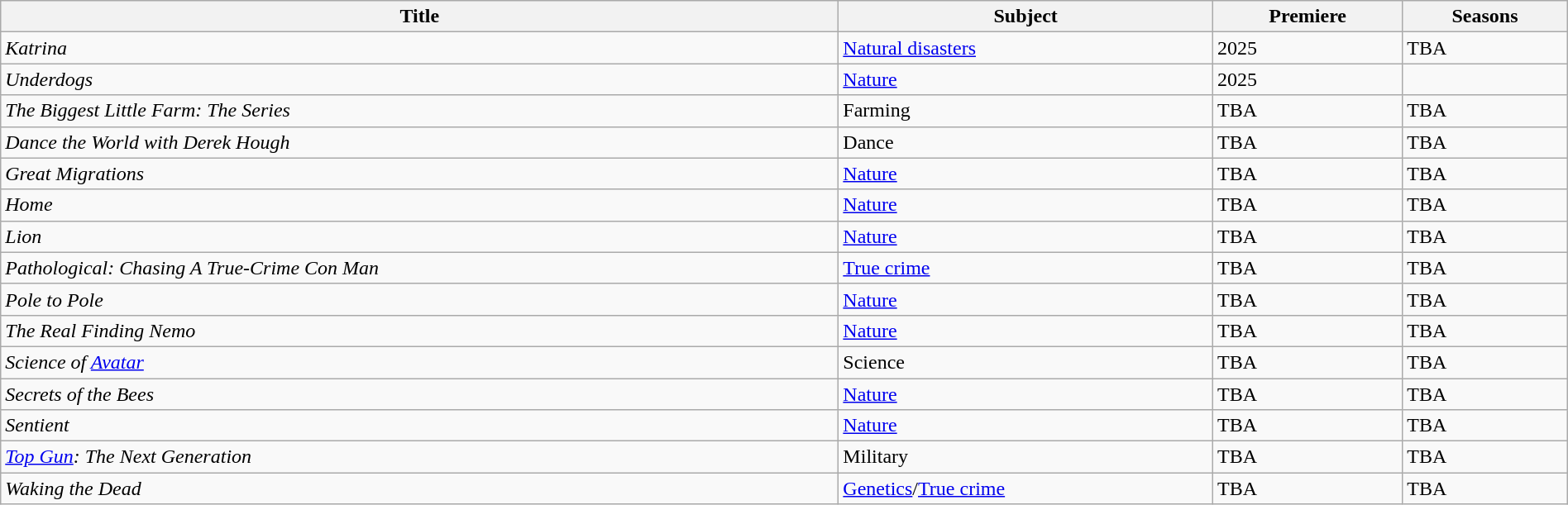<table class="wikitable sortable" style="width:100%;">
<tr>
<th>Title</th>
<th>Subject</th>
<th>Premiere</th>
<th>Seasons</th>
</tr>
<tr>
<td><em>Katrina</em></td>
<td><a href='#'>Natural disasters</a></td>
<td>2025</td>
<td>TBA</td>
</tr>
<tr>
<td><em>Underdogs</em></td>
<td><a href='#'>Nature</a></td>
<td>2025</td>
<td></td>
</tr>
<tr>
<td><em>The Biggest Little Farm: The Series</em></td>
<td>Farming</td>
<td>TBA</td>
<td>TBA</td>
</tr>
<tr>
<td><em>Dance the World with Derek Hough</em></td>
<td>Dance</td>
<td>TBA</td>
<td>TBA</td>
</tr>
<tr>
<td><em>Great Migrations</em></td>
<td><a href='#'>Nature</a></td>
<td>TBA</td>
<td>TBA</td>
</tr>
<tr>
<td><em>Home</em></td>
<td><a href='#'>Nature</a></td>
<td>TBA</td>
<td>TBA</td>
</tr>
<tr>
<td><em>Lion</em></td>
<td><a href='#'>Nature</a></td>
<td>TBA</td>
<td>TBA</td>
</tr>
<tr>
<td><em>Pathological: Chasing A True-Crime Con Man</em></td>
<td><a href='#'>True crime</a></td>
<td>TBA</td>
<td>TBA</td>
</tr>
<tr>
<td><em>Pole to Pole</em></td>
<td><a href='#'>Nature</a></td>
<td>TBA</td>
<td>TBA</td>
</tr>
<tr>
<td><em>The Real Finding Nemo</em></td>
<td><a href='#'>Nature</a></td>
<td>TBA</td>
<td>TBA</td>
</tr>
<tr>
<td><em>Science of <a href='#'>Avatar</a></em></td>
<td>Science</td>
<td>TBA</td>
<td>TBA</td>
</tr>
<tr>
<td><em>Secrets of the Bees</em></td>
<td><a href='#'>Nature</a></td>
<td>TBA</td>
<td>TBA</td>
</tr>
<tr>
<td><em>Sentient</em></td>
<td><a href='#'>Nature</a></td>
<td>TBA</td>
<td>TBA</td>
</tr>
<tr>
<td><em><a href='#'>Top Gun</a>: The Next Generation</em></td>
<td>Military</td>
<td>TBA</td>
<td>TBA</td>
</tr>
<tr>
<td><em>Waking the Dead</em></td>
<td><a href='#'>Genetics</a>/<a href='#'>True crime</a></td>
<td>TBA</td>
<td>TBA</td>
</tr>
</table>
